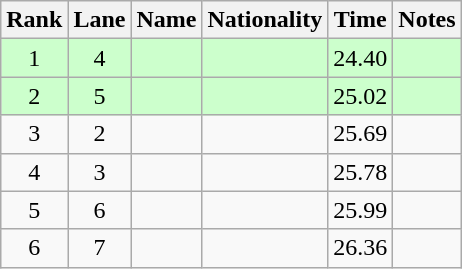<table class="wikitable sortable" style="text-align:center">
<tr>
<th>Rank</th>
<th>Lane</th>
<th>Name</th>
<th>Nationality</th>
<th>Time</th>
<th>Notes</th>
</tr>
<tr bgcolor=ccffcc>
<td>1</td>
<td>4</td>
<td align=left></td>
<td align=left></td>
<td>24.40</td>
<td><strong></strong></td>
</tr>
<tr bgcolor=ccffcc>
<td>2</td>
<td>5</td>
<td align=left></td>
<td align=left></td>
<td>25.02</td>
<td><strong></strong></td>
</tr>
<tr>
<td>3</td>
<td>2</td>
<td align=left></td>
<td align=left></td>
<td>25.69</td>
<td></td>
</tr>
<tr>
<td>4</td>
<td>3</td>
<td align=left></td>
<td align=left></td>
<td>25.78</td>
<td></td>
</tr>
<tr>
<td>5</td>
<td>6</td>
<td align=left></td>
<td align=left></td>
<td>25.99</td>
<td></td>
</tr>
<tr>
<td>6</td>
<td>7</td>
<td align=left></td>
<td align=left></td>
<td>26.36</td>
<td></td>
</tr>
</table>
